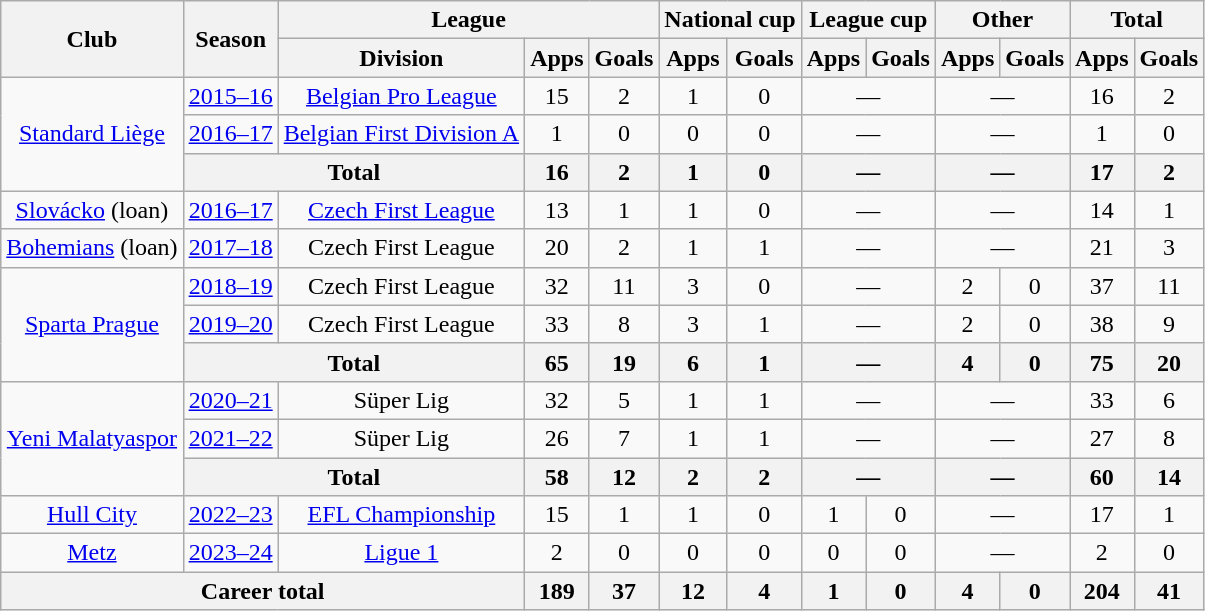<table class="wikitable" style="text-align: center;">
<tr>
<th rowspan="2">Club</th>
<th rowspan="2">Season</th>
<th colspan="3">League</th>
<th colspan="2">National cup</th>
<th colspan="2">League cup</th>
<th colspan="2">Other</th>
<th colspan="2">Total</th>
</tr>
<tr>
<th>Division</th>
<th>Apps</th>
<th>Goals</th>
<th>Apps</th>
<th>Goals</th>
<th>Apps</th>
<th>Goals</th>
<th>Apps</th>
<th>Goals</th>
<th>Apps</th>
<th>Goals</th>
</tr>
<tr>
<td rowspan=3><a href='#'>Standard Liège</a></td>
<td><a href='#'>2015–16</a></td>
<td><a href='#'>Belgian Pro League</a></td>
<td>15</td>
<td>2</td>
<td>1</td>
<td>0</td>
<td colspan=2>—</td>
<td colspan=2>—</td>
<td>16</td>
<td>2</td>
</tr>
<tr>
<td><a href='#'>2016–17</a></td>
<td><a href='#'>Belgian First Division A</a></td>
<td>1</td>
<td>0</td>
<td>0</td>
<td>0</td>
<td colspan=2>—</td>
<td colspan=2>—</td>
<td>1</td>
<td>0</td>
</tr>
<tr>
<th colspan=2>Total</th>
<th>16</th>
<th>2</th>
<th>1</th>
<th>0</th>
<th colspan=2>—</th>
<th colspan=2>—</th>
<th>17</th>
<th>2</th>
</tr>
<tr>
<td><a href='#'>Slovácko</a> (loan)</td>
<td><a href='#'>2016–17</a></td>
<td><a href='#'>Czech First League</a></td>
<td>13</td>
<td>1</td>
<td>1</td>
<td>0</td>
<td colspan=2>—</td>
<td colspan=2>—</td>
<td>14</td>
<td>1</td>
</tr>
<tr>
<td><a href='#'>Bohemians</a> (loan)</td>
<td><a href='#'>2017–18</a></td>
<td>Czech First League</td>
<td>20</td>
<td>2</td>
<td>1</td>
<td>1</td>
<td colspan=2>—</td>
<td colspan=2>—</td>
<td>21</td>
<td>3</td>
</tr>
<tr>
<td rowspan=3><a href='#'>Sparta Prague</a></td>
<td><a href='#'>2018–19</a></td>
<td>Czech First League</td>
<td>32</td>
<td>11</td>
<td>3</td>
<td>0</td>
<td colspan=2>—</td>
<td>2</td>
<td>0</td>
<td>37</td>
<td>11</td>
</tr>
<tr>
<td><a href='#'>2019–20</a></td>
<td>Czech First League</td>
<td>33</td>
<td>8</td>
<td>3</td>
<td>1</td>
<td colspan=2>—</td>
<td>2</td>
<td>0</td>
<td>38</td>
<td>9</td>
</tr>
<tr>
<th colspan=2>Total</th>
<th>65</th>
<th>19</th>
<th>6</th>
<th>1</th>
<th colspan=2>—</th>
<th>4</th>
<th>0</th>
<th>75</th>
<th>20</th>
</tr>
<tr>
<td rowspan=3><a href='#'>Yeni Malatyaspor</a></td>
<td><a href='#'>2020–21</a></td>
<td>Süper Lig</td>
<td>32</td>
<td>5</td>
<td>1</td>
<td>1</td>
<td colspan=2>—</td>
<td colspan=2>—</td>
<td>33</td>
<td>6</td>
</tr>
<tr>
<td><a href='#'>2021–22</a></td>
<td>Süper Lig</td>
<td>26</td>
<td>7</td>
<td>1</td>
<td>1</td>
<td colspan=2>—</td>
<td colspan=2>—</td>
<td>27</td>
<td>8</td>
</tr>
<tr>
<th colspan=2>Total</th>
<th>58</th>
<th>12</th>
<th>2</th>
<th>2</th>
<th colspan=2>—</th>
<th colspan=2>—</th>
<th>60</th>
<th>14</th>
</tr>
<tr>
<td><a href='#'>Hull City</a></td>
<td><a href='#'>2022–23</a></td>
<td><a href='#'>EFL Championship</a></td>
<td>15</td>
<td>1</td>
<td>1</td>
<td>0</td>
<td>1</td>
<td>0</td>
<td colspan=2>—</td>
<td>17</td>
<td>1</td>
</tr>
<tr>
<td><a href='#'>Metz</a></td>
<td><a href='#'>2023–24</a></td>
<td><a href='#'>Ligue 1</a></td>
<td>2</td>
<td>0</td>
<td>0</td>
<td>0</td>
<td>0</td>
<td>0</td>
<td colspan=2>—</td>
<td>2</td>
<td>0</td>
</tr>
<tr>
<th colspan="3">Career total</th>
<th>189</th>
<th>37</th>
<th>12</th>
<th>4</th>
<th>1</th>
<th>0</th>
<th>4</th>
<th>0</th>
<th>204</th>
<th>41</th>
</tr>
</table>
